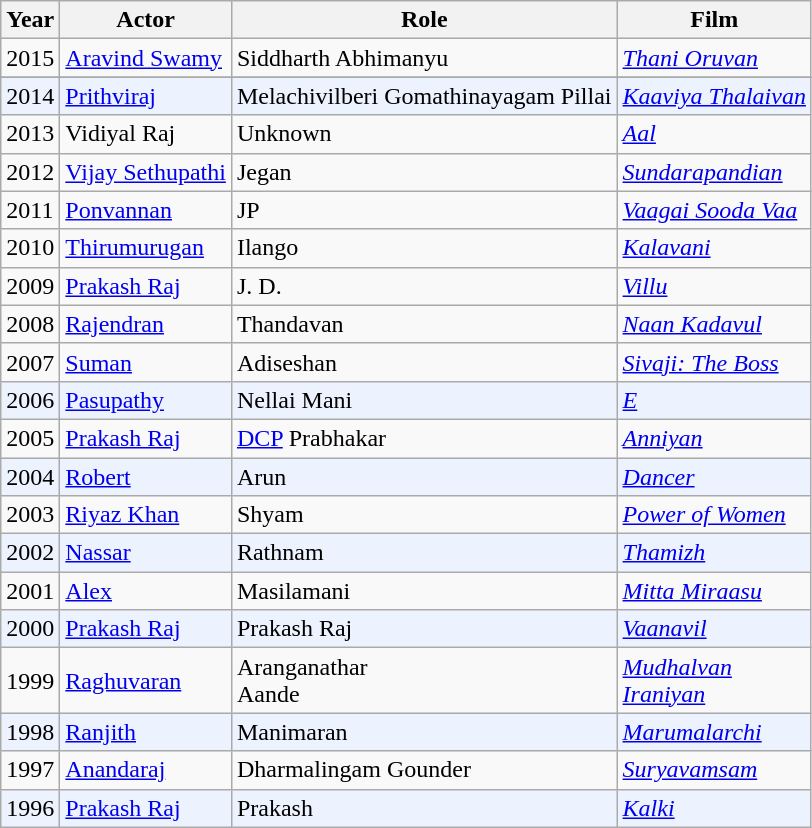<table class="wikitable">
<tr>
<th>Year</th>
<th>Actor</th>
<th>Role</th>
<th>Film</th>
</tr>
<tr>
<td>2015</td>
<td><a href='#'>Aravind Swamy</a></td>
<td>Siddharth Abhimanyu</td>
<td><em><a href='#'>Thani Oruvan</a></em></td>
</tr>
<tr>
</tr>
<tr bgcolor=#edf3fe>
<td>2014</td>
<td><a href='#'>Prithviraj</a></td>
<td>Melachivilberi Gomathinayagam Pillai</td>
<td><em><a href='#'>Kaaviya Thalaivan</a></em></td>
</tr>
<tr>
<td>2013</td>
<td>Vidiyal Raj</td>
<td>Unknown</td>
<td><em><a href='#'>Aal</a></em></td>
</tr>
<tr>
<td>2012</td>
<td><a href='#'>Vijay Sethupathi</a></td>
<td>Jegan</td>
<td><em><a href='#'>Sundarapandian</a></em></td>
</tr>
<tr>
<td>2011</td>
<td><a href='#'>Ponvannan</a></td>
<td>JP</td>
<td><em><a href='#'>Vaagai Sooda Vaa</a></em></td>
</tr>
<tr>
<td>2010</td>
<td><a href='#'>Thirumurugan</a></td>
<td>Ilango</td>
<td><em><a href='#'>Kalavani</a></em></td>
</tr>
<tr>
<td>2009</td>
<td><a href='#'>Prakash Raj</a></td>
<td>J. D.</td>
<td><em><a href='#'>Villu</a></em></td>
</tr>
<tr>
<td>2008</td>
<td><a href='#'>Rajendran</a></td>
<td>Thandavan</td>
<td><em><a href='#'>Naan Kadavul</a></em></td>
</tr>
<tr>
<td>2007</td>
<td><a href='#'>Suman</a></td>
<td>Adiseshan</td>
<td><em><a href='#'>Sivaji: The Boss</a></em></td>
</tr>
<tr bgcolor=#edf3fe>
<td>2006</td>
<td><a href='#'>Pasupathy</a></td>
<td>Nellai Mani</td>
<td><em><a href='#'>E</a></em></td>
</tr>
<tr>
<td>2005</td>
<td><a href='#'>Prakash Raj</a></td>
<td><a href='#'>DCP</a> Prabhakar</td>
<td><em><a href='#'>Anniyan</a></em></td>
</tr>
<tr bgcolor=#edf3fe>
<td>2004</td>
<td><a href='#'>Robert</a></td>
<td>Arun</td>
<td><em><a href='#'>Dancer</a></em></td>
</tr>
<tr>
<td>2003</td>
<td><a href='#'>Riyaz Khan</a></td>
<td>Shyam</td>
<td><em><a href='#'>Power of Women</a></em></td>
</tr>
<tr bgcolor=#edf3fe>
<td>2002</td>
<td><a href='#'>Nassar</a></td>
<td>Rathnam</td>
<td><em><a href='#'>Thamizh</a></em></td>
</tr>
<tr>
<td>2001</td>
<td><a href='#'>Alex</a></td>
<td>Masilamani</td>
<td><em><a href='#'>Mitta Miraasu</a></em></td>
</tr>
<tr bgcolor=#edf3fe>
<td>2000</td>
<td><a href='#'>Prakash Raj</a></td>
<td>Prakash Raj</td>
<td><em><a href='#'>Vaanavil</a></em></td>
</tr>
<tr>
<td>1999</td>
<td><a href='#'>Raghuvaran</a></td>
<td> Aranganathar<br> Aande</td>
<td><em><a href='#'>Mudhalvan</a></em><br><em><a href='#'>Iraniyan</a></em></td>
</tr>
<tr bgcolor=#edf3fe>
<td>1998</td>
<td><a href='#'>Ranjith</a></td>
<td>Manimaran</td>
<td><em><a href='#'>Marumalarchi</a></em></td>
</tr>
<tr>
<td>1997</td>
<td><a href='#'>Anandaraj</a></td>
<td>Dharmalingam Gounder</td>
<td><em><a href='#'>Suryavamsam</a></em></td>
</tr>
<tr bgcolor=#edf3fe>
<td>1996</td>
<td><a href='#'>Prakash Raj</a></td>
<td>Prakash</td>
<td><em><a href='#'>Kalki</a></em></td>
</tr>
</table>
